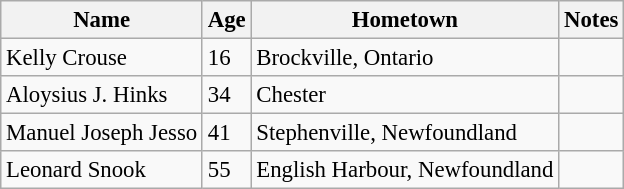<table class="wikitable" style="font-size: 95%;">
<tr>
<th>Name</th>
<th>Age</th>
<th>Hometown</th>
<th>Notes</th>
</tr>
<tr>
<td>Kelly Crouse</td>
<td>16</td>
<td>Brockville, Ontario</td>
<td></td>
</tr>
<tr>
<td>Aloysius J. Hinks</td>
<td>34</td>
<td>Chester</td>
<td></td>
</tr>
<tr>
<td>Manuel Joseph Jesso</td>
<td>41</td>
<td>Stephenville, Newfoundland</td>
<td></td>
</tr>
<tr>
<td>Leonard Snook</td>
<td>55</td>
<td>English Harbour, Newfoundland</td>
<td></td>
</tr>
</table>
